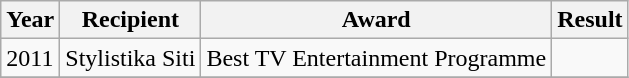<table class="wikitable">
<tr>
<th>Year</th>
<th>Recipient</th>
<th>Award</th>
<th>Result</th>
</tr>
<tr>
<td>2011</td>
<td>Stylistika Siti</td>
<td>Best TV Entertainment Programme</td>
<td></td>
</tr>
<tr>
</tr>
</table>
